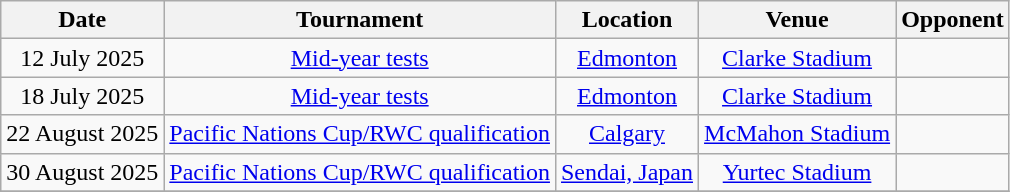<table class="wikitable sortable" style="text-align:center">
<tr>
<th>Date</th>
<th>Tournament</th>
<th>Location</th>
<th>Venue</th>
<th>Opponent</th>
</tr>
<tr>
<td>12 July 2025</td>
<td><a href='#'>Mid-year tests</a></td>
<td><a href='#'>Edmonton</a></td>
<td><a href='#'>Clarke Stadium</a></td>
<td align="left"></td>
</tr>
<tr>
<td>18 July 2025</td>
<td><a href='#'>Mid-year tests</a></td>
<td><a href='#'>Edmonton</a></td>
<td><a href='#'>Clarke Stadium</a></td>
<td align="left"></td>
</tr>
<tr>
<td>22 August 2025</td>
<td><a href='#'>Pacific Nations Cup/RWC qualification</a></td>
<td><a href='#'>Calgary</a></td>
<td><a href='#'>McMahon Stadium</a></td>
<td align="left"></td>
</tr>
<tr>
<td>30 August 2025</td>
<td><a href='#'>Pacific Nations Cup/RWC qualification</a></td>
<td><a href='#'>Sendai, Japan</a></td>
<td><a href='#'>Yurtec Stadium</a></td>
<td align="left"></td>
</tr>
<tr>
</tr>
</table>
